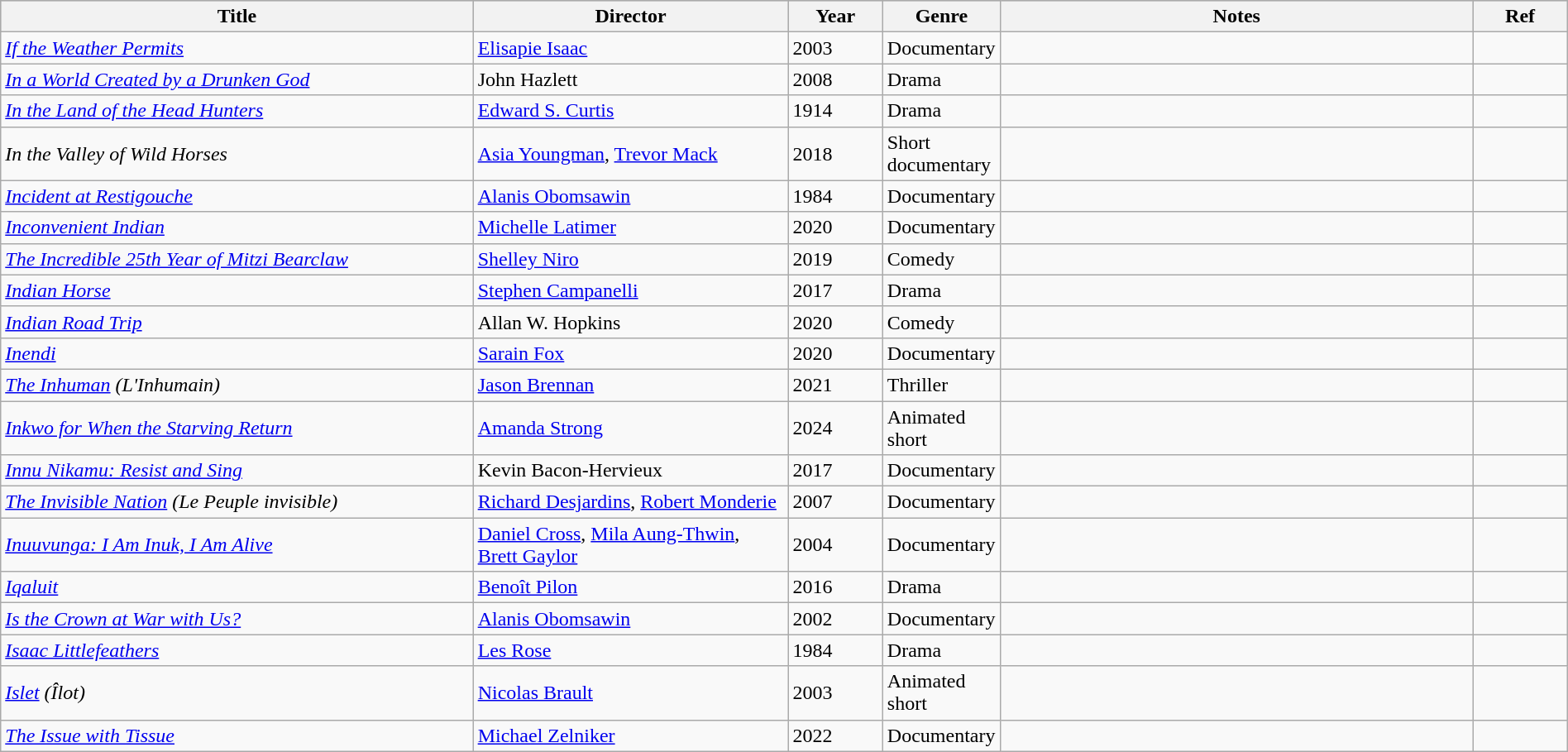<table class="wikitable sortable" style="width:100%;">
<tr style="background:#bebebe;">
<th style="width:30%;">Title</th>
<th style="width:20%;">Director</th>
<th style="width:6%;">Year</th>
<th style="width:6%;">Genre</th>
<th style="width:30%;">Notes</th>
<th style="width:6%;">Ref</th>
</tr>
<tr>
<td><em><a href='#'>If the Weather Permits</a></em></td>
<td><a href='#'>Elisapie Isaac</a></td>
<td>2003</td>
<td>Documentary</td>
<td></td>
<td></td>
</tr>
<tr>
<td><em><a href='#'>In a World Created by a Drunken God</a></em></td>
<td>John Hazlett</td>
<td>2008</td>
<td>Drama</td>
<td></td>
<td></td>
</tr>
<tr>
<td><em><a href='#'>In the Land of the Head Hunters</a></em></td>
<td><a href='#'>Edward S. Curtis</a></td>
<td>1914</td>
<td>Drama</td>
<td></td>
<td></td>
</tr>
<tr>
<td><em>In the Valley of Wild Horses</em></td>
<td><a href='#'>Asia Youngman</a>, <a href='#'>Trevor Mack</a></td>
<td>2018</td>
<td>Short documentary</td>
<td></td>
<td></td>
</tr>
<tr>
<td><em><a href='#'>Incident at Restigouche</a></em></td>
<td><a href='#'>Alanis Obomsawin</a></td>
<td>1984</td>
<td>Documentary</td>
<td></td>
<td></td>
</tr>
<tr>
<td><em><a href='#'>Inconvenient Indian</a></em></td>
<td><a href='#'>Michelle Latimer</a></td>
<td>2020</td>
<td>Documentary</td>
<td></td>
<td></td>
</tr>
<tr>
<td><em><a href='#'>The Incredible 25th Year of Mitzi Bearclaw</a></em></td>
<td><a href='#'>Shelley Niro</a></td>
<td>2019</td>
<td>Comedy</td>
<td></td>
<td></td>
</tr>
<tr>
<td><em><a href='#'>Indian Horse</a></em></td>
<td><a href='#'>Stephen Campanelli</a></td>
<td>2017</td>
<td>Drama</td>
<td></td>
<td></td>
</tr>
<tr>
<td><em><a href='#'>Indian Road Trip</a></em></td>
<td>Allan W. Hopkins</td>
<td>2020</td>
<td>Comedy</td>
<td></td>
<td></td>
</tr>
<tr>
<td><em><a href='#'>Inendi</a></em></td>
<td><a href='#'>Sarain Fox</a></td>
<td>2020</td>
<td>Documentary</td>
<td></td>
<td></td>
</tr>
<tr>
<td><em><a href='#'>The Inhuman</a> (L'Inhumain)</em></td>
<td><a href='#'>Jason Brennan</a></td>
<td>2021</td>
<td>Thriller</td>
<td></td>
<td></td>
</tr>
<tr>
<td><em><a href='#'>Inkwo for When the Starving Return</a></em></td>
<td><a href='#'>Amanda Strong</a></td>
<td>2024</td>
<td>Animated short</td>
<td></td>
<td></td>
</tr>
<tr>
<td><em><a href='#'>Innu Nikamu: Resist and Sing</a></em></td>
<td>Kevin Bacon-Hervieux</td>
<td>2017</td>
<td>Documentary</td>
<td></td>
<td></td>
</tr>
<tr>
<td><em><a href='#'>The Invisible Nation</a> (Le Peuple invisible)</em></td>
<td><a href='#'>Richard Desjardins</a>, <a href='#'>Robert Monderie</a></td>
<td>2007</td>
<td>Documentary</td>
<td></td>
<td></td>
</tr>
<tr>
<td><em><a href='#'>Inuuvunga: I Am Inuk, I Am Alive</a></em></td>
<td><a href='#'>Daniel Cross</a>, <a href='#'>Mila Aung-Thwin</a>, <a href='#'>Brett Gaylor</a></td>
<td>2004</td>
<td>Documentary</td>
<td></td>
<td></td>
</tr>
<tr>
<td><em><a href='#'>Iqaluit</a></em></td>
<td><a href='#'>Benoît Pilon</a></td>
<td>2016</td>
<td>Drama</td>
<td></td>
<td></td>
</tr>
<tr>
<td><em><a href='#'>Is the Crown at War with Us?</a></em></td>
<td><a href='#'>Alanis Obomsawin</a></td>
<td>2002</td>
<td>Documentary</td>
<td></td>
<td></td>
</tr>
<tr>
<td><em><a href='#'>Isaac Littlefeathers</a></em></td>
<td><a href='#'>Les Rose</a></td>
<td>1984</td>
<td>Drama</td>
<td></td>
<td></td>
</tr>
<tr>
<td><em><a href='#'>Islet</a> (Îlot)</em></td>
<td><a href='#'>Nicolas Brault</a></td>
<td>2003</td>
<td>Animated short</td>
<td></td>
<td></td>
</tr>
<tr>
<td><em><a href='#'>The Issue with Tissue</a></em></td>
<td><a href='#'>Michael Zelniker</a></td>
<td>2022</td>
<td>Documentary</td>
<td></td>
<td></td>
</tr>
</table>
